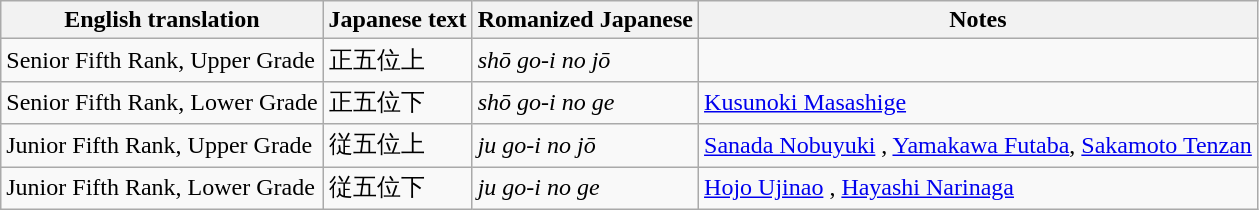<table class=wikitable>
<tr>
<th scope="col">English translation</th>
<th scope="col">Japanese text</th>
<th scope="col">Romanized Japanese</th>
<th scope="col">Notes</th>
</tr>
<tr>
<td>Senior Fifth Rank, Upper Grade</td>
<td>正五位上</td>
<td><em>shō go-i no jō</em></td>
<td></td>
</tr>
<tr>
<td>Senior Fifth Rank, Lower Grade</td>
<td>正五位下</td>
<td><em>shō go-i no ge</em></td>
<td><a href='#'>Kusunoki Masashige</a></td>
</tr>
<tr>
<td>Junior Fifth Rank, Upper Grade</td>
<td>従五位上</td>
<td><em>ju go-i no jō</em></td>
<td><a href='#'>Sanada Nobuyuki</a> , <a href='#'>Yamakawa Futaba</a>, <a href='#'>Sakamoto Tenzan</a></td>
</tr>
<tr>
<td>Junior Fifth Rank, Lower Grade</td>
<td>従五位下</td>
<td><em>ju go-i no ge</em></td>
<td><a href='#'>Hojo Ujinao</a> , <a href='#'>Hayashi Narinaga</a> </td>
</tr>
</table>
